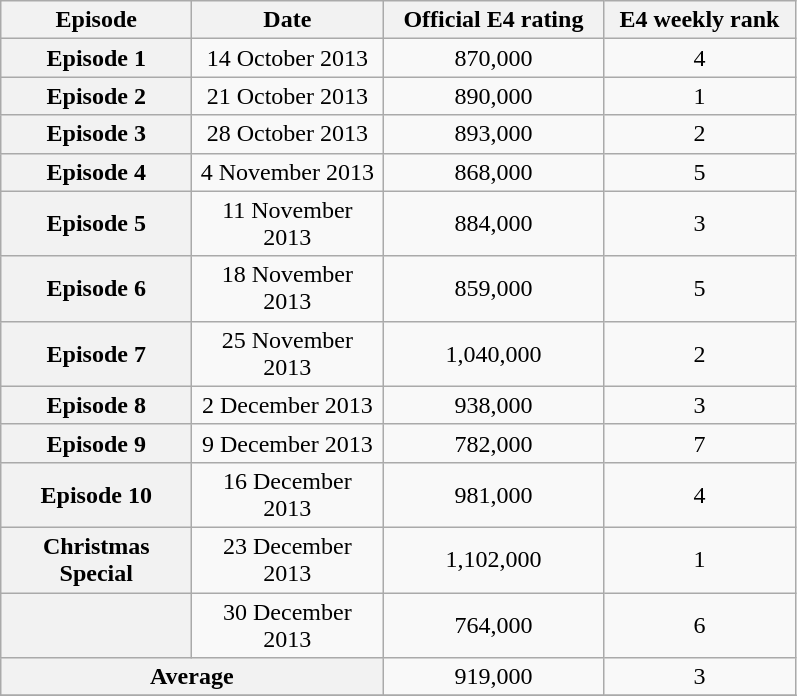<table class="wikitable sortable" style="text-align:center">
<tr>
<th scope="col" style="width:120px;">Episode</th>
<th scope="col" style="width:120px;">Date</th>
<th scope="col" style="width:140px;">Official E4 rating</th>
<th scope="col" style="width:120px;">E4 weekly rank</th>
</tr>
<tr>
<th scope="row">Episode 1</th>
<td>14 October 2013</td>
<td>870,000</td>
<td>4</td>
</tr>
<tr>
<th scope="row">Episode 2</th>
<td>21 October 2013</td>
<td>890,000</td>
<td>1</td>
</tr>
<tr>
<th scope="row">Episode 3</th>
<td>28 October 2013</td>
<td>893,000</td>
<td>2</td>
</tr>
<tr>
<th scope="row">Episode 4</th>
<td>4 November 2013</td>
<td>868,000</td>
<td>5</td>
</tr>
<tr>
<th scope="row">Episode 5</th>
<td>11 November 2013</td>
<td>884,000</td>
<td>3</td>
</tr>
<tr>
<th scope="row">Episode 6</th>
<td>18 November 2013</td>
<td>859,000</td>
<td>5</td>
</tr>
<tr>
<th scope="row">Episode 7</th>
<td>25 November 2013</td>
<td>1,040,000</td>
<td>2</td>
</tr>
<tr>
<th scope="row">Episode 8</th>
<td>2 December 2013</td>
<td>938,000</td>
<td>3</td>
</tr>
<tr>
<th scope="row">Episode 9</th>
<td>9 December 2013</td>
<td>782,000</td>
<td>7</td>
</tr>
<tr>
<th scope="row">Episode 10</th>
<td>16 December 2013</td>
<td>981,000</td>
<td>4</td>
</tr>
<tr>
<th scope="row">Christmas Special</th>
<td>23 December 2013</td>
<td>1,102,000</td>
<td>1</td>
</tr>
<tr>
<th scope="row"></th>
<td>30 December 2013</td>
<td>764,000</td>
<td>6</td>
</tr>
<tr>
<th scope="row" colspan="2">Average</th>
<td>919,000</td>
<td>3</td>
</tr>
<tr>
</tr>
</table>
